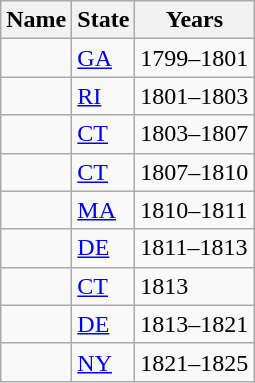<table class="wikitable sortable">
<tr>
<th>Name</th>
<th>State</th>
<th>Years</th>
</tr>
<tr>
<td></td>
<td><a href='#'>GA</a></td>
<td>1799–1801</td>
</tr>
<tr>
<td></td>
<td><a href='#'>RI</a></td>
<td>1801–1803</td>
</tr>
<tr>
<td></td>
<td><a href='#'>CT</a></td>
<td>1803–1807</td>
</tr>
<tr>
<td></td>
<td><a href='#'>CT</a></td>
<td>1807–1810</td>
</tr>
<tr>
<td></td>
<td><a href='#'>MA</a></td>
<td>1810–1811</td>
</tr>
<tr>
<td></td>
<td><a href='#'>DE</a></td>
<td>1811–1813</td>
</tr>
<tr>
<td></td>
<td><a href='#'>CT</a></td>
<td>1813</td>
</tr>
<tr>
<td></td>
<td><a href='#'>DE</a></td>
<td>1813–1821</td>
</tr>
<tr>
<td></td>
<td><a href='#'>NY</a></td>
<td>1821–1825</td>
</tr>
</table>
